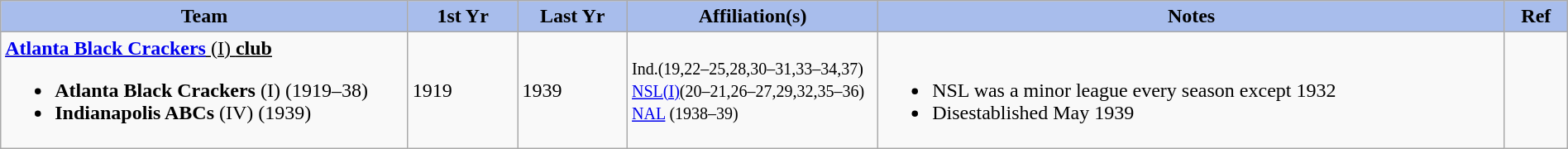<table class="wikitable" style="width: 100%">
<tr>
<th style="background:#a8bdec; width:26%;">Team</th>
<th style="width:7%; background:#a8bdec;">1st Yr</th>
<th style="width:7%; background:#a8bdec;">Last Yr</th>
<th style="width:16%; background:#a8bdec;">Affiliation(s)</th>
<th style="width:40%; background:#a8bdec;">Notes</th>
<th style="width:4%; background:#a8bdec;">Ref</th>
</tr>
<tr id="Atlanta Black Crackers (I)">
<td><u><strong><a href='#'>Atlanta Black Crackers</a></strong> (I) <strong>club</strong></u><br><ul><li><strong>Atlanta Black Crackers</strong> (I) (1919–38)</li><li><strong>Indianapolis ABCs</strong> (IV) (1939)</li></ul></td>
<td>1919</td>
<td>1939</td>
<td><small>Ind.(19,22–25,28,30–31,33–34,37)<br><a href='#'>NSL(I)</a>(20–21,26–27,29,32,35–36)<br><a href='#'>NAL</a> (1938–39)</small></td>
<td><br><ul><li>NSL was a minor league every season except 1932</li><li>Disestablished May 1939</li></ul></td>
<td></td>
</tr>
</table>
